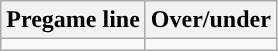<table class="wikitable">
<tr align="center">
<th>Pregame line</th>
<th>Over/under</th>
</tr>
<tr align="center">
<td></td>
<td></td>
</tr>
</table>
